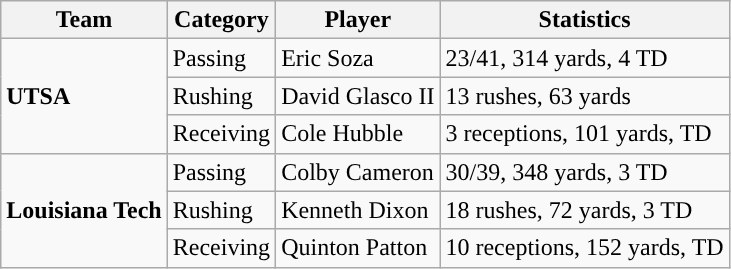<table class="wikitable" style="float: left;">
<tr>
<th>Team</th>
<th>Category</th>
<th>Player</th>
<th>Statistics</th>
</tr>
<tr>
<td rowspan=3><strong>UTSA</strong></td>
<td>Passing</td>
<td>Eric Soza</td>
<td>23/41, 314 yards, 4 TD</td>
</tr>
<tr>
<td>Rushing</td>
<td>David Glasco II</td>
<td>13 rushes, 63 yards</td>
</tr>
<tr>
<td>Receiving</td>
<td>Cole Hubble</td>
<td>3 receptions, 101 yards, TD</td>
</tr>
<tr>
<td rowspan=3><strong>Louisiana Tech</strong></td>
<td>Passing</td>
<td>Colby Cameron</td>
<td>30/39, 348 yards, 3 TD</td>
</tr>
<tr>
<td>Rushing</td>
<td>Kenneth Dixon</td>
<td>18 rushes, 72 yards, 3 TD</td>
</tr>
<tr>
<td>Receiving</td>
<td>Quinton Patton</td>
<td>10 receptions, 152 yards, TD</td>
</tr>
</table>
